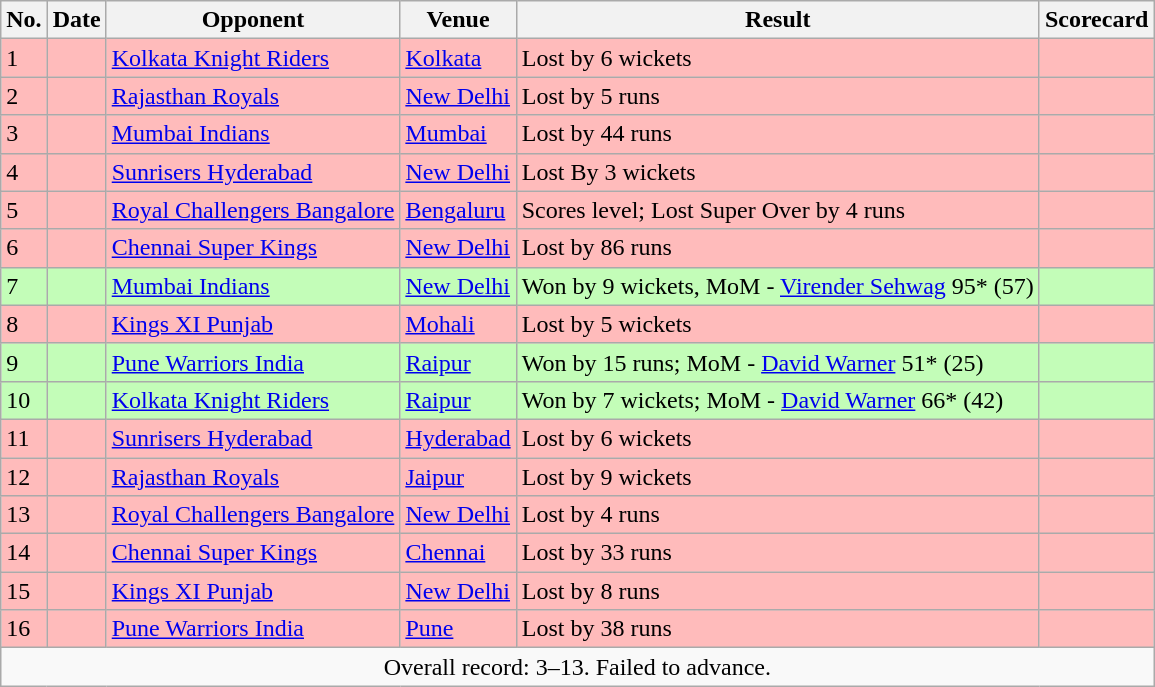<table class="wikitable sortable">
<tr>
<th>No.</th>
<th>Date</th>
<th>Opponent</th>
<th>Venue</th>
<th>Result</th>
<th>Scorecard</th>
</tr>
<tr style="background:#fbb;">
<td>1</td>
<td></td>
<td><a href='#'>Kolkata Knight Riders</a></td>
<td><a href='#'>Kolkata</a></td>
<td>Lost by 6 wickets</td>
<td></td>
</tr>
<tr style="background:#fbb;">
<td>2</td>
<td></td>
<td><a href='#'>Rajasthan Royals</a></td>
<td><a href='#'>New Delhi</a></td>
<td>Lost by 5 runs</td>
<td></td>
</tr>
<tr style="background:#fbb;">
<td>3</td>
<td></td>
<td><a href='#'>Mumbai Indians</a></td>
<td><a href='#'>Mumbai</a></td>
<td>Lost by 44 runs</td>
<td></td>
</tr>
<tr style="background:#fbb;">
<td>4</td>
<td></td>
<td><a href='#'>Sunrisers Hyderabad</a></td>
<td><a href='#'>New Delhi</a></td>
<td>Lost By 3 wickets</td>
<td></td>
</tr>
<tr style="background:#fbb;">
<td>5</td>
<td></td>
<td><a href='#'>Royal Challengers Bangalore</a></td>
<td><a href='#'>Bengaluru</a></td>
<td>Scores level; Lost Super Over by 4 runs</td>
<td></td>
</tr>
<tr style="background:#fbb;">
<td>6</td>
<td></td>
<td><a href='#'>Chennai Super Kings</a></td>
<td><a href='#'>New Delhi</a></td>
<td>Lost by 86 runs</td>
<td></td>
</tr>
<tr style="background:#c3fdb8;">
<td>7</td>
<td></td>
<td><a href='#'>Mumbai Indians</a></td>
<td><a href='#'>New Delhi</a></td>
<td>Won by 9 wickets, MoM - <a href='#'>Virender Sehwag</a> 95* (57)</td>
<td></td>
</tr>
<tr style="background:#fbb;">
<td>8</td>
<td></td>
<td><a href='#'>Kings XI Punjab</a></td>
<td><a href='#'>Mohali</a></td>
<td>Lost by 5 wickets</td>
<td></td>
</tr>
<tr style="background:#c3fdb8;">
<td>9</td>
<td></td>
<td><a href='#'>Pune Warriors India</a></td>
<td><a href='#'>Raipur</a></td>
<td>Won by 15 runs; MoM -  <a href='#'>David Warner</a> 51* (25)</td>
<td></td>
</tr>
<tr style="background:#c3fdb8;">
<td>10</td>
<td></td>
<td><a href='#'>Kolkata Knight Riders</a></td>
<td><a href='#'>Raipur</a></td>
<td>Won by 7 wickets; MoM -  <a href='#'>David Warner</a> 66* (42)</td>
<td></td>
</tr>
<tr style="background:#fbb;">
<td>11</td>
<td></td>
<td><a href='#'>Sunrisers Hyderabad</a></td>
<td><a href='#'>Hyderabad</a></td>
<td>Lost by 6 wickets</td>
<td></td>
</tr>
<tr style="background:#fbb;">
<td>12</td>
<td></td>
<td><a href='#'>Rajasthan Royals</a></td>
<td><a href='#'>Jaipur</a></td>
<td>Lost by 9 wickets</td>
<td></td>
</tr>
<tr style="background:#fbb;">
<td>13</td>
<td></td>
<td><a href='#'>Royal Challengers Bangalore</a></td>
<td><a href='#'>New Delhi</a></td>
<td>Lost by 4 runs</td>
<td></td>
</tr>
<tr style="background:#fbb;">
<td>14</td>
<td></td>
<td><a href='#'>Chennai Super Kings</a></td>
<td><a href='#'>Chennai</a></td>
<td>Lost by 33 runs</td>
<td></td>
</tr>
<tr style="background:#fbb;">
<td>15</td>
<td></td>
<td><a href='#'>Kings XI Punjab</a></td>
<td><a href='#'>New Delhi</a></td>
<td>Lost by 8 runs</td>
<td></td>
</tr>
<tr style="background:#fbb;">
<td>16</td>
<td></td>
<td><a href='#'>Pune Warriors India</a></td>
<td><a href='#'>Pune</a></td>
<td>Lost by 38 runs</td>
<td></td>
</tr>
<tr>
<td colspan="6" style="text-align:center;">Overall record: 3–13. Failed to advance.</td>
</tr>
</table>
